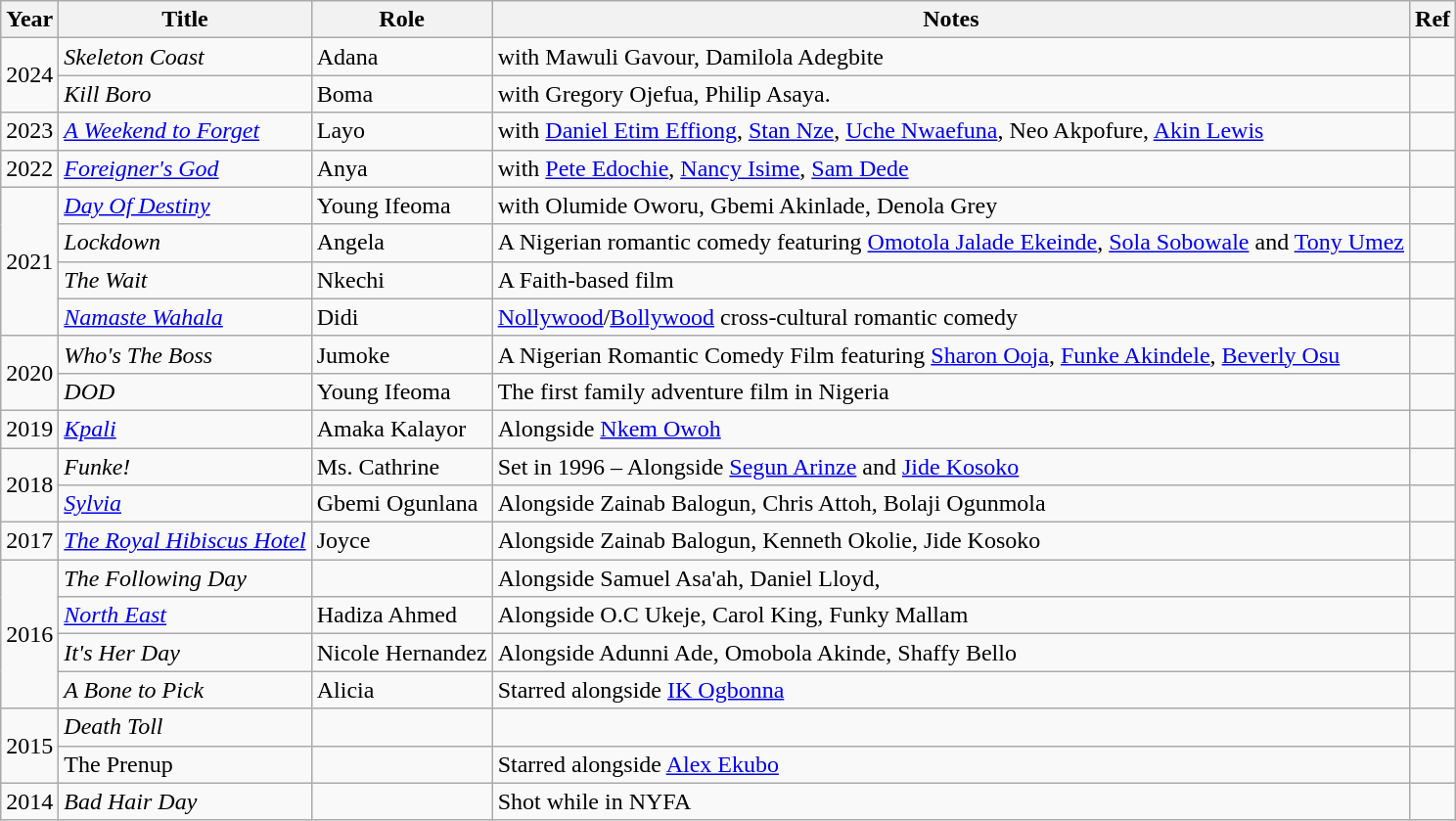<table class="wikitable sortable">
<tr>
<th>Year</th>
<th>Title</th>
<th>Role</th>
<th>Notes</th>
<th>Ref</th>
</tr>
<tr>
<td rowspan="2">2024</td>
<td><em>Skeleton Coast</em></td>
<td>Adana</td>
<td>with Mawuli Gavour, Damilola Adegbite</td>
<td></td>
</tr>
<tr>
<td><em>Kill Boro</em></td>
<td>Boma</td>
<td>with Gregory Ojefua, Philip Asaya.</td>
<td></td>
</tr>
<tr>
<td>2023</td>
<td><em><a href='#'>A Weekend to Forget</a></em></td>
<td>Layo</td>
<td>with <a href='#'>Daniel Etim Effiong</a>, <a href='#'>Stan Nze</a>, <a href='#'>Uche Nwaefuna</a>, Neo Akpofure, <a href='#'>Akin Lewis</a></td>
<td></td>
</tr>
<tr>
<td>2022</td>
<td><em><a href='#'>Foreigner's God</a></em></td>
<td>Anya</td>
<td>with <a href='#'>Pete Edochie</a>, <a href='#'>Nancy Isime</a>, <a href='#'>Sam Dede</a></td>
<td></td>
</tr>
<tr>
<td rowspan="4">2021</td>
<td><em><a href='#'>Day Of Destiny</a></em></td>
<td>Young Ifeoma</td>
<td>with Olumide Oworu, Gbemi Akinlade, Denola Grey</td>
<td></td>
</tr>
<tr>
<td><em>Lockdown</em></td>
<td>Angela</td>
<td>A Nigerian romantic comedy featuring <a href='#'>Omotola Jalade Ekeinde</a>, <a href='#'>Sola Sobowale</a> and <a href='#'>Tony Umez</a></td>
<td></td>
</tr>
<tr>
<td><em>The Wait</em></td>
<td>Nkechi</td>
<td>A Faith-based film</td>
<td></td>
</tr>
<tr>
<td><em><a href='#'>Namaste Wahala</a></em></td>
<td>Didi</td>
<td><a href='#'>Nollywood</a>/<a href='#'>Bollywood</a> cross-cultural romantic comedy</td>
<td></td>
</tr>
<tr>
<td rowspan="2">2020</td>
<td><em>Who's The Boss</em></td>
<td>Jumoke</td>
<td>A Nigerian Romantic Comedy Film featuring <a href='#'>Sharon Ooja</a>, <a href='#'>Funke Akindele</a>, <a href='#'>Beverly Osu</a></td>
<td></td>
</tr>
<tr>
<td><em>DOD</em></td>
<td>Young Ifeoma</td>
<td>The first family adventure film in Nigeria</td>
<td></td>
</tr>
<tr>
<td>2019</td>
<td><em><a href='#'>Kpali</a></em></td>
<td>Amaka Kalayor</td>
<td>Alongside <a href='#'>Nkem Owoh</a></td>
<td></td>
</tr>
<tr>
<td rowspan="2">2018</td>
<td><em>Funke!</em></td>
<td>Ms. Cathrine</td>
<td>Set in 1996 – Alongside <a href='#'>Segun Arinze</a> and <a href='#'>Jide Kosoko</a></td>
<td></td>
</tr>
<tr>
<td><em><a href='#'>Sylvia</a></em></td>
<td>Gbemi Ogunlana</td>
<td>Alongside Zainab Balogun, Chris Attoh, Bolaji Ogunmola</td>
<td></td>
</tr>
<tr>
<td>2017</td>
<td><em><a href='#'>The Royal Hibiscus Hotel</a></em></td>
<td>Joyce</td>
<td>Alongside Zainab Balogun, Kenneth Okolie, Jide Kosoko</td>
<td></td>
</tr>
<tr>
<td rowspan="4">2016</td>
<td><em>The Following Day</em></td>
<td></td>
<td>Alongside Samuel Asa'ah, Daniel Lloyd,</td>
<td></td>
</tr>
<tr>
<td><em><a href='#'>North East</a></em></td>
<td>Hadiza Ahmed</td>
<td>Alongside O.C Ukeje, Carol King, Funky Mallam</td>
<td></td>
</tr>
<tr>
<td><em>It's Her Day</em></td>
<td>Nicole Hernandez</td>
<td>Alongside Adunni Ade, Omobola Akinde, Shaffy Bello</td>
<td></td>
</tr>
<tr>
<td><em>A Bone to Pick</em></td>
<td>Alicia</td>
<td>Starred alongside <a href='#'>IK Ogbonna</a></td>
<td></td>
</tr>
<tr>
<td rowspan="2">2015</td>
<td><em>Death Toll</em></td>
<td></td>
<td></td>
<td></td>
</tr>
<tr>
<td>The Prenup</td>
<td></td>
<td>Starred alongside <a href='#'>Alex Ekubo</a></td>
<td></td>
</tr>
<tr>
<td>2014</td>
<td><em>Bad Hair Day</em></td>
<td></td>
<td>Shot while in NYFA</td>
<td></td>
</tr>
</table>
